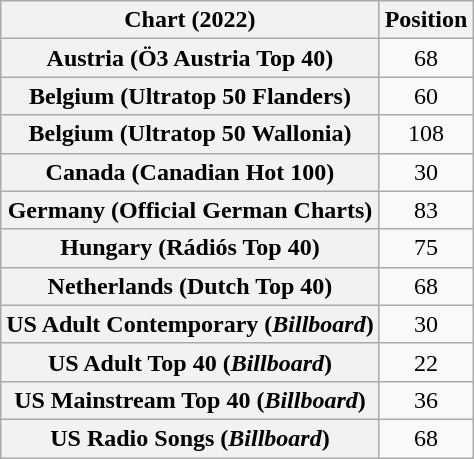<table class="wikitable sortable plainrowheaders" style="text-align:center">
<tr>
<th scope="col">Chart (2022)</th>
<th scope="col">Position</th>
</tr>
<tr>
<th scope="row">Austria (Ö3 Austria Top 40)</th>
<td>68</td>
</tr>
<tr>
<th scope="row">Belgium (Ultratop 50 Flanders)</th>
<td>60</td>
</tr>
<tr>
<th scope="row">Belgium (Ultratop 50 Wallonia)</th>
<td>108</td>
</tr>
<tr>
<th scope="row">Canada (Canadian Hot 100)</th>
<td>30</td>
</tr>
<tr>
<th scope="row">Germany (Official German Charts)</th>
<td>83</td>
</tr>
<tr>
<th scope="row">Hungary (Rádiós Top 40)</th>
<td>75</td>
</tr>
<tr>
<th scope="row">Netherlands (Dutch Top 40)</th>
<td>68</td>
</tr>
<tr>
<th scope="row">US Adult Contemporary (<em>Billboard</em>)</th>
<td>30</td>
</tr>
<tr>
<th scope="row">US Adult Top 40 (<em>Billboard</em>)</th>
<td>22</td>
</tr>
<tr>
<th scope="row">US Mainstream Top 40 (<em>Billboard</em>)</th>
<td>36</td>
</tr>
<tr>
<th scope="row">US Radio Songs (<em>Billboard</em>)</th>
<td>68</td>
</tr>
</table>
